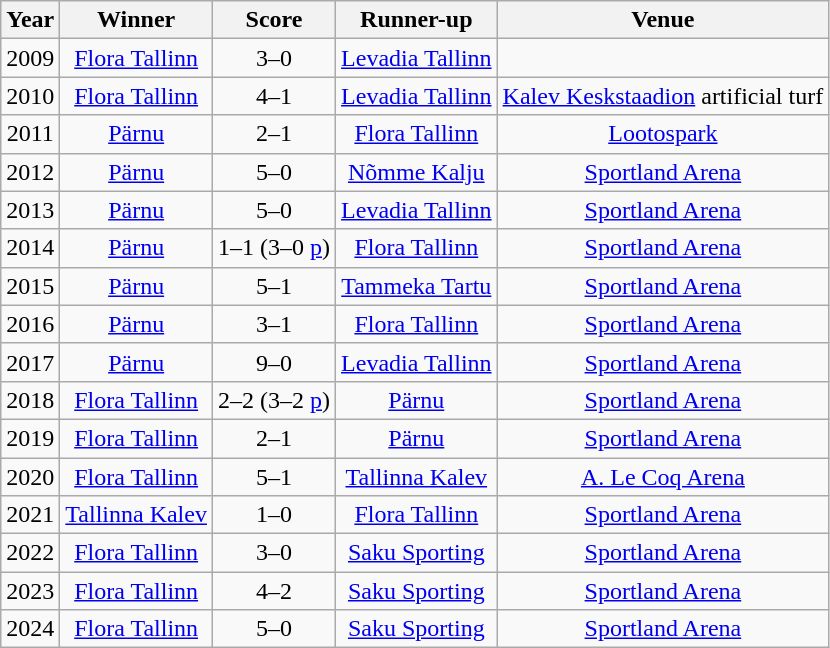<table class="wikitable" style="text-align:center;">
<tr>
<th>Year</th>
<th>Winner</th>
<th>Score</th>
<th>Runner-up</th>
<th>Venue</th>
</tr>
<tr>
<td>2009</td>
<td><a href='#'>Flora Tallinn</a></td>
<td>3–0</td>
<td><a href='#'>Levadia Tallinn</a></td>
<td></td>
</tr>
<tr>
<td>2010</td>
<td><a href='#'>Flora Tallinn</a></td>
<td>4–1</td>
<td><a href='#'>Levadia Tallinn</a></td>
<td><a href='#'>Kalev Keskstaadion</a> artificial turf</td>
</tr>
<tr>
<td>2011</td>
<td><a href='#'>Pärnu</a></td>
<td>2–1</td>
<td><a href='#'>Flora Tallinn</a></td>
<td><a href='#'>Lootospark</a></td>
</tr>
<tr>
<td>2012</td>
<td><a href='#'>Pärnu</a></td>
<td>5–0</td>
<td><a href='#'>Nõmme Kalju</a></td>
<td><a href='#'>Sportland Arena</a></td>
</tr>
<tr>
<td>2013</td>
<td><a href='#'>Pärnu</a></td>
<td>5–0</td>
<td><a href='#'>Levadia Tallinn</a></td>
<td><a href='#'>Sportland Arena</a></td>
</tr>
<tr>
<td>2014</td>
<td><a href='#'>Pärnu</a></td>
<td>1–1 (3–0 <a href='#'>p</a>)</td>
<td><a href='#'>Flora Tallinn</a></td>
<td><a href='#'>Sportland Arena</a></td>
</tr>
<tr>
<td>2015</td>
<td><a href='#'>Pärnu</a></td>
<td>5–1</td>
<td><a href='#'>Tammeka Tartu</a></td>
<td><a href='#'>Sportland Arena</a></td>
</tr>
<tr>
<td>2016</td>
<td><a href='#'>Pärnu</a></td>
<td>3–1</td>
<td><a href='#'>Flora Tallinn</a></td>
<td><a href='#'>Sportland Arena</a></td>
</tr>
<tr>
<td>2017</td>
<td><a href='#'>Pärnu</a></td>
<td>9–0</td>
<td><a href='#'>Levadia Tallinn</a></td>
<td><a href='#'>Sportland Arena</a></td>
</tr>
<tr>
<td>2018</td>
<td><a href='#'>Flora Tallinn</a></td>
<td>2–2 (3–2 <a href='#'>p</a>)</td>
<td><a href='#'>Pärnu</a></td>
<td><a href='#'>Sportland Arena</a></td>
</tr>
<tr>
<td>2019</td>
<td><a href='#'>Flora Tallinn</a></td>
<td>2–1</td>
<td><a href='#'>Pärnu</a></td>
<td><a href='#'>Sportland Arena</a></td>
</tr>
<tr>
<td>2020</td>
<td><a href='#'>Flora Tallinn</a></td>
<td>5–1</td>
<td><a href='#'>Tallinna Kalev</a></td>
<td><a href='#'>A. Le Coq Arena</a></td>
</tr>
<tr>
<td>2021</td>
<td><a href='#'>Tallinna Kalev</a></td>
<td>1–0</td>
<td><a href='#'>Flora Tallinn</a></td>
<td><a href='#'>Sportland Arena</a></td>
</tr>
<tr>
<td>2022</td>
<td><a href='#'>Flora Tallinn</a></td>
<td>3–0</td>
<td><a href='#'>Saku Sporting</a></td>
<td><a href='#'>Sportland Arena</a></td>
</tr>
<tr>
<td>2023</td>
<td><a href='#'>Flora Tallinn</a></td>
<td>4–2</td>
<td><a href='#'>Saku Sporting</a></td>
<td><a href='#'>Sportland Arena</a></td>
</tr>
<tr>
<td>2024</td>
<td><a href='#'>Flora Tallinn</a></td>
<td>5–0</td>
<td><a href='#'>Saku Sporting</a></td>
<td><a href='#'>Sportland Arena</a></td>
</tr>
</table>
